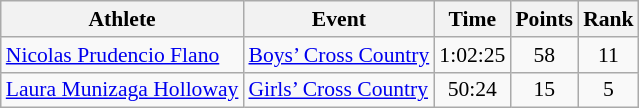<table class="wikitable" border="1" style="font-size:90%">
<tr>
<th>Athlete</th>
<th>Event</th>
<th>Time</th>
<th>Points</th>
<th>Rank</th>
</tr>
<tr>
<td><a href='#'>Nicolas Prudencio Flano</a></td>
<td><a href='#'>Boys’ Cross Country</a></td>
<td align=center>1:02:25</td>
<td align=center>58</td>
<td align=center>11</td>
</tr>
<tr>
<td><a href='#'>Laura Munizaga Holloway</a></td>
<td><a href='#'>Girls’ Cross Country</a></td>
<td align=center>50:24</td>
<td align=center>15</td>
<td align=center>5</td>
</tr>
</table>
